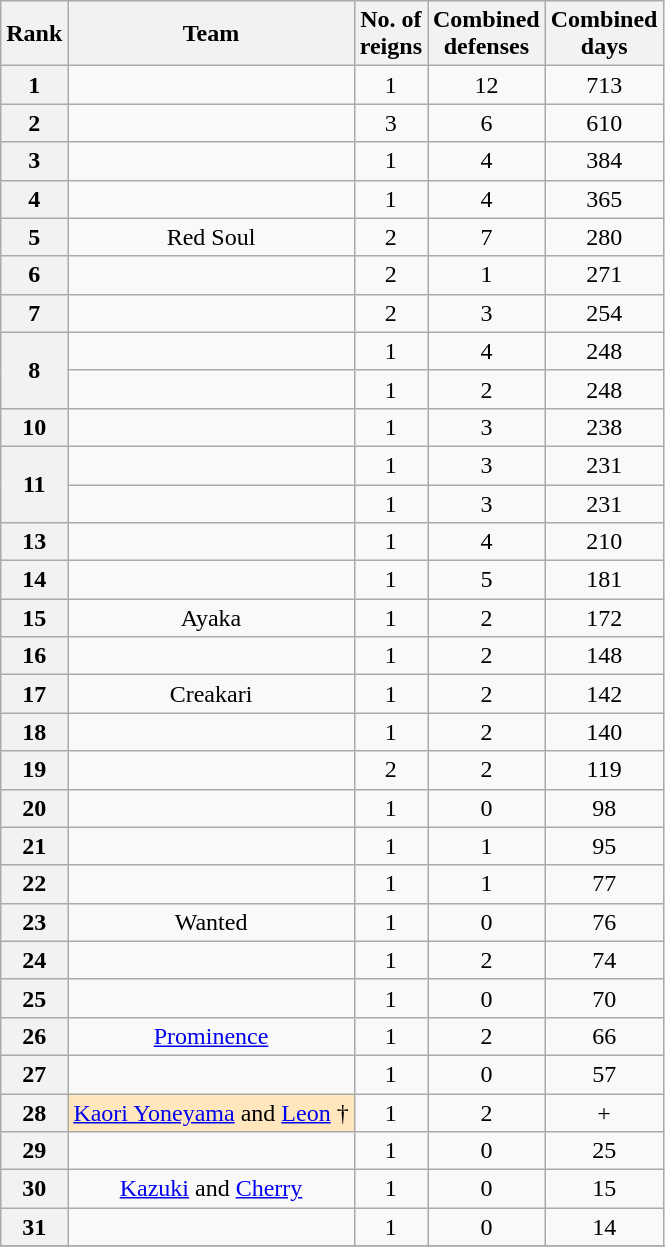<table class="wikitable sortable" style="text-align: center">
<tr>
<th>Rank</th>
<th>Team</th>
<th>No. of<br>reigns</th>
<th>Combined<br>defenses</th>
<th>Combined<br>days</th>
</tr>
<tr>
<th>1</th>
<td><br></td>
<td>1</td>
<td>12</td>
<td>713</td>
</tr>
<tr>
<th>2</th>
<td><br></td>
<td>3</td>
<td>6</td>
<td>610</td>
</tr>
<tr>
<th>3</th>
<td></td>
<td>1</td>
<td>4</td>
<td>384</td>
</tr>
<tr>
<th>4</th>
<td></td>
<td>1</td>
<td>4</td>
<td>365</td>
</tr>
<tr>
<th>5</th>
<td>Red Soul<br></td>
<td>2</td>
<td>7</td>
<td>280</td>
</tr>
<tr>
<th>6</th>
<td><br></td>
<td>2</td>
<td>1</td>
<td>271</td>
</tr>
<tr>
<th>7</th>
<td><br></td>
<td>2</td>
<td>3</td>
<td>254</td>
</tr>
<tr>
<th rowspan="2">8</th>
<td></td>
<td>1</td>
<td>4</td>
<td>248</td>
</tr>
<tr>
<td></td>
<td>1</td>
<td>2</td>
<td>248</td>
</tr>
<tr>
<th>10</th>
<td><br></td>
<td>1</td>
<td>3</td>
<td>238</td>
</tr>
<tr>
<th rowspan="2">11</th>
<td><br></td>
<td>1</td>
<td>3</td>
<td>231</td>
</tr>
<tr>
<td><br></td>
<td>1</td>
<td>3</td>
<td>231</td>
</tr>
<tr>
<th>13</th>
<td><br></td>
<td>1</td>
<td>4</td>
<td>210</td>
</tr>
<tr>
<th>14</th>
<td></td>
<td>1</td>
<td>5</td>
<td>181</td>
</tr>
<tr>
<th>15</th>
<td>Ayaka<br></td>
<td>1</td>
<td>2</td>
<td>172</td>
</tr>
<tr>
<th>16</th>
<td><br></td>
<td>1</td>
<td>2</td>
<td>148</td>
</tr>
<tr>
<th>17</th>
<td>Creakari<br></td>
<td>1</td>
<td>2</td>
<td>142</td>
</tr>
<tr>
<th>18</th>
<td></td>
<td>1</td>
<td>2</td>
<td>140</td>
</tr>
<tr>
<th>19</th>
<td><br></td>
<td>2</td>
<td>2</td>
<td>119</td>
</tr>
<tr>
<th>20</th>
<td></td>
<td>1</td>
<td>0</td>
<td>98</td>
</tr>
<tr>
<th>21</th>
<td></td>
<td>1</td>
<td>1</td>
<td>95</td>
</tr>
<tr>
<th>22</th>
<td></td>
<td>1</td>
<td>1</td>
<td>77</td>
</tr>
<tr>
<th>23</th>
<td>Wanted<br></td>
<td>1</td>
<td>0</td>
<td>76</td>
</tr>
<tr>
<th>24</th>
<td></td>
<td>1</td>
<td>2</td>
<td>74</td>
</tr>
<tr>
<th>25</th>
<td><br></td>
<td>1</td>
<td>0</td>
<td>70</td>
</tr>
<tr>
<th>26</th>
<td><a href='#'>Prominence</a><br></td>
<td>1</td>
<td>2</td>
<td>66</td>
</tr>
<tr>
<th>27</th>
<td><br></td>
<td>1</td>
<td>0</td>
<td>57</td>
</tr>
<tr>
<th>28</th>
<td style="background-color:#FFE6BD"><a href='#'>Kaori Yoneyama</a> and <a href='#'>Leon</a> †</td>
<td>1</td>
<td>2</td>
<td>+</td>
</tr>
<tr>
<th>29</th>
<td></td>
<td>1</td>
<td>0</td>
<td>25</td>
</tr>
<tr>
<th>30</th>
<td><a href='#'>Kazuki</a> and <a href='#'>Cherry</a></td>
<td>1</td>
<td>0</td>
<td>15</td>
</tr>
<tr>
<th>31</th>
<td></td>
<td>1</td>
<td>0</td>
<td>14</td>
</tr>
<tr>
</tr>
</table>
